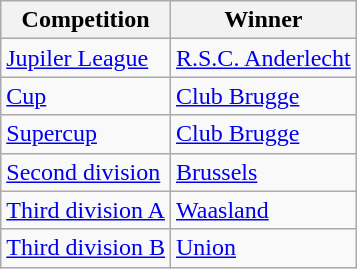<table class="wikitable">
<tr>
<th>Competition</th>
<th>Winner</th>
</tr>
<tr>
<td><a href='#'>Jupiler League</a></td>
<td><a href='#'>R.S.C. Anderlecht</a></td>
</tr>
<tr>
<td><a href='#'>Cup</a></td>
<td><a href='#'>Club Brugge</a></td>
</tr>
<tr>
<td><a href='#'>Supercup</a></td>
<td><a href='#'>Club Brugge</a></td>
</tr>
<tr>
<td><a href='#'>Second division</a></td>
<td><a href='#'>Brussels</a></td>
</tr>
<tr>
<td><a href='#'>Third division A</a></td>
<td><a href='#'>Waasland</a></td>
</tr>
<tr>
<td><a href='#'>Third division B</a></td>
<td><a href='#'>Union</a></td>
</tr>
</table>
